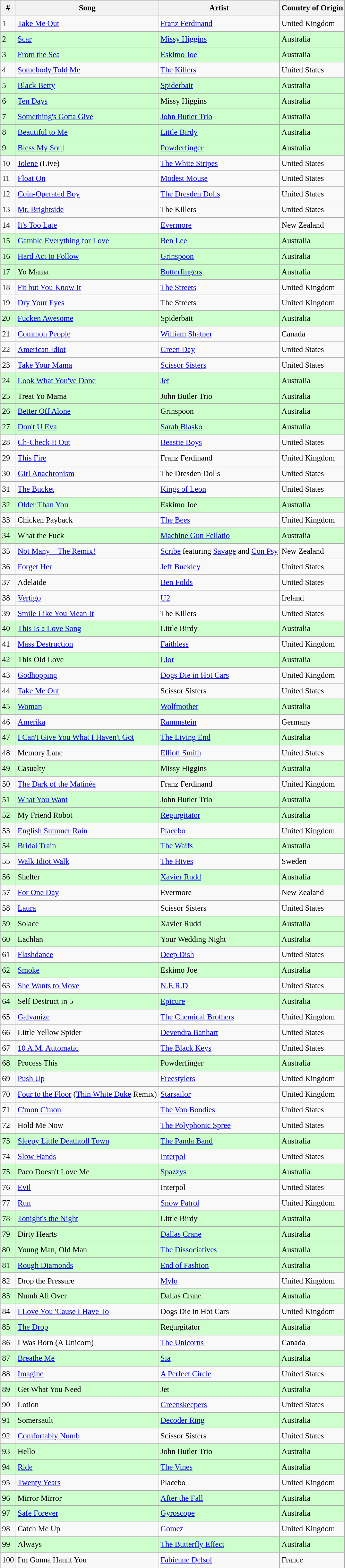<table class="wikitable sortable" style="font-size:0.95em;line-height:1.5em;">
<tr>
<th>#</th>
<th>Song</th>
<th>Artist</th>
<th>Country of Origin</th>
</tr>
<tr>
<td>1</td>
<td><a href='#'>Take Me Out</a></td>
<td><a href='#'>Franz Ferdinand</a></td>
<td>United Kingdom</td>
</tr>
<tr style="background:#ccffcc">
<td>2</td>
<td><a href='#'>Scar</a></td>
<td><a href='#'>Missy Higgins</a></td>
<td>Australia</td>
</tr>
<tr style="background:#ccffcc">
<td>3</td>
<td><a href='#'>From the Sea</a></td>
<td><a href='#'>Eskimo Joe</a></td>
<td>Australia</td>
</tr>
<tr>
<td>4</td>
<td><a href='#'>Somebody Told Me</a></td>
<td><a href='#'>The Killers</a></td>
<td>United States</td>
</tr>
<tr style="background:#ccffcc">
<td>5</td>
<td><a href='#'>Black Betty</a></td>
<td><a href='#'>Spiderbait</a></td>
<td>Australia</td>
</tr>
<tr style="background:#ccffcc">
<td>6</td>
<td><a href='#'>Ten Days</a></td>
<td>Missy Higgins</td>
<td>Australia</td>
</tr>
<tr style="background:#ccffcc">
<td>7</td>
<td><a href='#'>Something's Gotta Give</a></td>
<td><a href='#'>John Butler Trio</a></td>
<td>Australia</td>
</tr>
<tr style="background:#ccffcc">
<td>8</td>
<td><a href='#'>Beautiful to Me</a></td>
<td><a href='#'>Little Birdy</a></td>
<td>Australia</td>
</tr>
<tr style="background:#ccffcc">
<td>9</td>
<td><a href='#'>Bless My Soul</a></td>
<td><a href='#'>Powderfinger</a></td>
<td>Australia</td>
</tr>
<tr>
<td>10</td>
<td><a href='#'>Jolene</a> (Live)</td>
<td><a href='#'>The White Stripes</a></td>
<td>United States</td>
</tr>
<tr>
<td>11</td>
<td><a href='#'>Float On</a></td>
<td><a href='#'>Modest Mouse</a></td>
<td>United States</td>
</tr>
<tr>
<td>12</td>
<td><a href='#'>Coin-Operated Boy</a></td>
<td><a href='#'>The Dresden Dolls</a></td>
<td>United States</td>
</tr>
<tr>
<td>13</td>
<td><a href='#'>Mr. Brightside</a></td>
<td>The Killers</td>
<td>United States</td>
</tr>
<tr>
<td>14</td>
<td><a href='#'>It's Too Late</a></td>
<td><a href='#'>Evermore</a></td>
<td>New Zealand</td>
</tr>
<tr style="background:#ccffcc">
<td>15</td>
<td><a href='#'>Gamble Everything for Love</a></td>
<td><a href='#'>Ben Lee</a></td>
<td>Australia</td>
</tr>
<tr style="background:#ccffcc">
<td>16</td>
<td><a href='#'>Hard Act to Follow</a></td>
<td><a href='#'>Grinspoon</a></td>
<td>Australia</td>
</tr>
<tr style="background:#ccffcc">
<td>17</td>
<td>Yo Mama</td>
<td><a href='#'>Butterfingers</a></td>
<td>Australia</td>
</tr>
<tr>
<td>18</td>
<td><a href='#'>Fit but You Know It</a></td>
<td><a href='#'>The Streets</a></td>
<td>United Kingdom</td>
</tr>
<tr>
<td>19</td>
<td><a href='#'>Dry Your Eyes</a></td>
<td>The Streets</td>
<td>United Kingdom</td>
</tr>
<tr style="background:#ccffcc">
<td>20</td>
<td><a href='#'>Fucken Awesome</a></td>
<td>Spiderbait</td>
<td>Australia</td>
</tr>
<tr>
<td>21</td>
<td><a href='#'>Common People</a></td>
<td><a href='#'>William Shatner</a></td>
<td>Canada</td>
</tr>
<tr>
<td>22</td>
<td><a href='#'>American Idiot</a></td>
<td><a href='#'>Green Day</a></td>
<td>United States</td>
</tr>
<tr>
<td>23</td>
<td><a href='#'>Take Your Mama</a></td>
<td><a href='#'>Scissor Sisters</a></td>
<td>United States</td>
</tr>
<tr style="background:#ccffcc">
<td>24</td>
<td><a href='#'>Look What You've Done</a></td>
<td><a href='#'>Jet</a></td>
<td>Australia</td>
</tr>
<tr style="background:#ccffcc">
<td>25</td>
<td>Treat Yo Mama</td>
<td>John Butler Trio</td>
<td>Australia</td>
</tr>
<tr style="background:#ccffcc">
<td>26</td>
<td><a href='#'>Better Off Alone</a></td>
<td>Grinspoon</td>
<td>Australia</td>
</tr>
<tr style="background:#ccffcc">
<td>27</td>
<td><a href='#'>Don't U Eva</a></td>
<td><a href='#'>Sarah Blasko</a></td>
<td>Australia</td>
</tr>
<tr>
<td>28</td>
<td><a href='#'>Ch-Check It Out</a></td>
<td><a href='#'>Beastie Boys</a></td>
<td>United States</td>
</tr>
<tr>
<td>29</td>
<td><a href='#'>This Fire</a></td>
<td>Franz Ferdinand</td>
<td>United Kingdom</td>
</tr>
<tr>
<td>30</td>
<td><a href='#'>Girl Anachronism</a></td>
<td>The Dresden Dolls</td>
<td>United States</td>
</tr>
<tr>
<td>31</td>
<td><a href='#'>The Bucket</a></td>
<td><a href='#'>Kings of Leon</a></td>
<td>United States</td>
</tr>
<tr style="background:#ccffcc">
<td>32</td>
<td><a href='#'>Older Than You</a></td>
<td>Eskimo Joe</td>
<td>Australia</td>
</tr>
<tr>
<td>33</td>
<td>Chicken Payback</td>
<td><a href='#'>The Bees</a></td>
<td>United Kingdom</td>
</tr>
<tr style="background:#ccffcc">
<td>34</td>
<td>What the Fuck</td>
<td><a href='#'>Machine Gun Fellatio</a></td>
<td>Australia</td>
</tr>
<tr>
<td>35</td>
<td><a href='#'>Not Many – The Remix!</a></td>
<td><a href='#'>Scribe</a> featuring <a href='#'>Savage</a> and <a href='#'>Con Psy</a></td>
<td>New Zealand</td>
</tr>
<tr>
<td>36</td>
<td><a href='#'>Forget Her</a></td>
<td><a href='#'>Jeff Buckley</a></td>
<td>United States</td>
</tr>
<tr>
<td>37</td>
<td>Adelaide</td>
<td><a href='#'>Ben Folds</a></td>
<td>United States</td>
</tr>
<tr>
<td>38</td>
<td><a href='#'>Vertigo</a></td>
<td><a href='#'>U2</a></td>
<td>Ireland</td>
</tr>
<tr>
<td>39</td>
<td><a href='#'>Smile Like You Mean It</a></td>
<td>The Killers</td>
<td>United States</td>
</tr>
<tr style="background:#ccffcc">
<td>40</td>
<td><a href='#'>This Is a Love Song</a></td>
<td>Little Birdy</td>
<td>Australia</td>
</tr>
<tr>
<td>41</td>
<td><a href='#'>Mass Destruction</a></td>
<td><a href='#'>Faithless</a></td>
<td>United Kingdom</td>
</tr>
<tr style="background:#ccffcc">
<td>42</td>
<td>This Old Love</td>
<td><a href='#'>Lior</a></td>
<td>Australia</td>
</tr>
<tr>
<td>43</td>
<td><a href='#'>Godhopping</a></td>
<td><a href='#'>Dogs Die in Hot Cars</a></td>
<td>United Kingdom</td>
</tr>
<tr>
<td>44</td>
<td><a href='#'>Take Me Out</a></td>
<td>Scissor Sisters</td>
<td>United States</td>
</tr>
<tr style="background:#ccffcc">
<td>45</td>
<td><a href='#'>Woman</a></td>
<td><a href='#'>Wolfmother</a></td>
<td>Australia</td>
</tr>
<tr>
<td>46</td>
<td><a href='#'>Amerika</a></td>
<td><a href='#'>Rammstein</a></td>
<td>Germany</td>
</tr>
<tr style="background:#ccffcc">
<td>47</td>
<td><a href='#'>I Can't Give You What I Haven't Got</a></td>
<td><a href='#'>The Living End</a></td>
<td>Australia</td>
</tr>
<tr>
<td>48</td>
<td>Memory Lane</td>
<td><a href='#'>Elliott Smith</a></td>
<td>United States</td>
</tr>
<tr style="background:#ccffcc">
<td>49</td>
<td>Casualty</td>
<td>Missy Higgins</td>
<td>Australia</td>
</tr>
<tr>
<td>50</td>
<td><a href='#'>The Dark of the Matinée</a></td>
<td>Franz Ferdinand</td>
<td>United Kingdom</td>
</tr>
<tr style="background:#ccffcc">
<td>51</td>
<td><a href='#'>What You Want</a></td>
<td>John Butler Trio</td>
<td>Australia</td>
</tr>
<tr style="background:#ccffcc">
<td>52</td>
<td>My Friend Robot</td>
<td><a href='#'>Regurgitator</a></td>
<td>Australia</td>
</tr>
<tr>
<td>53</td>
<td><a href='#'>English Summer Rain</a></td>
<td><a href='#'>Placebo</a></td>
<td>United Kingdom</td>
</tr>
<tr style="background:#ccffcc">
<td>54</td>
<td><a href='#'>Bridal Train</a></td>
<td><a href='#'>The Waifs</a></td>
<td>Australia</td>
</tr>
<tr>
<td>55</td>
<td><a href='#'>Walk Idiot Walk</a></td>
<td><a href='#'>The Hives</a></td>
<td>Sweden</td>
</tr>
<tr style="background:#ccffcc">
<td>56</td>
<td>Shelter</td>
<td><a href='#'>Xavier Rudd</a></td>
<td>Australia</td>
</tr>
<tr>
<td>57</td>
<td><a href='#'>For One Day</a></td>
<td>Evermore</td>
<td>New Zealand</td>
</tr>
<tr>
<td>58</td>
<td><a href='#'>Laura</a></td>
<td>Scissor Sisters</td>
<td>United States</td>
</tr>
<tr style="background:#ccffcc">
<td>59</td>
<td>Solace</td>
<td>Xavier Rudd</td>
<td>Australia</td>
</tr>
<tr style="background:#ccffcc">
<td>60</td>
<td>Lachlan</td>
<td>Your Wedding Night</td>
<td>Australia</td>
</tr>
<tr>
<td>61</td>
<td><a href='#'>Flashdance</a></td>
<td><a href='#'>Deep Dish</a></td>
<td>United States</td>
</tr>
<tr style="background:#ccffcc">
<td>62</td>
<td><a href='#'>Smoke</a></td>
<td>Eskimo Joe</td>
<td>Australia</td>
</tr>
<tr>
<td>63</td>
<td><a href='#'>She Wants to Move</a></td>
<td><a href='#'>N.E.R.D</a></td>
<td>United States</td>
</tr>
<tr style="background:#ccffcc">
<td>64</td>
<td>Self Destruct in 5</td>
<td><a href='#'>Epicure</a></td>
<td>Australia</td>
</tr>
<tr>
<td>65</td>
<td><a href='#'>Galvanize</a></td>
<td><a href='#'>The Chemical Brothers</a></td>
<td>United Kingdom</td>
</tr>
<tr>
<td>66</td>
<td>Little Yellow Spider</td>
<td><a href='#'>Devendra Banhart</a></td>
<td>United States</td>
</tr>
<tr>
<td>67</td>
<td><a href='#'>10 A.M. Automatic</a></td>
<td><a href='#'>The Black Keys</a></td>
<td>United States</td>
</tr>
<tr style="background:#ccffcc">
<td>68</td>
<td>Process This</td>
<td>Powderfinger</td>
<td>Australia</td>
</tr>
<tr>
<td>69</td>
<td><a href='#'>Push Up</a></td>
<td><a href='#'>Freestylers</a></td>
<td>United Kingdom</td>
</tr>
<tr>
<td>70</td>
<td><a href='#'>Four to the Floor</a> (<a href='#'>Thin White Duke</a> Remix)</td>
<td><a href='#'>Starsailor</a></td>
<td>United Kingdom</td>
</tr>
<tr>
<td>71</td>
<td><a href='#'>C'mon C'mon</a></td>
<td><a href='#'>The Von Bondies</a></td>
<td>United States</td>
</tr>
<tr>
<td>72</td>
<td>Hold Me Now</td>
<td><a href='#'>The Polyphonic Spree</a></td>
<td>United States</td>
</tr>
<tr style="background:#ccffcc">
<td>73</td>
<td><a href='#'>Sleepy Little Deathtoll Town</a></td>
<td><a href='#'>The Panda Band</a></td>
<td>Australia</td>
</tr>
<tr>
<td>74</td>
<td><a href='#'>Slow Hands</a></td>
<td><a href='#'>Interpol</a></td>
<td>United States</td>
</tr>
<tr style="background:#ccffcc">
<td>75</td>
<td>Paco Doesn't Love Me</td>
<td><a href='#'>Spazzys</a></td>
<td>Australia</td>
</tr>
<tr>
<td>76</td>
<td><a href='#'>Evil</a></td>
<td>Interpol</td>
<td>United States</td>
</tr>
<tr>
<td>77</td>
<td><a href='#'>Run</a></td>
<td><a href='#'>Snow Patrol</a></td>
<td>United Kingdom</td>
</tr>
<tr style="background:#ccffcc">
<td>78</td>
<td><a href='#'>Tonight's the Night</a></td>
<td>Little Birdy</td>
<td>Australia</td>
</tr>
<tr style="background:#ccffcc">
<td>79</td>
<td>Dirty Hearts</td>
<td><a href='#'>Dallas Crane</a></td>
<td>Australia</td>
</tr>
<tr style="background:#ccffcc">
<td>80</td>
<td>Young Man, Old Man</td>
<td><a href='#'>The Dissociatives</a></td>
<td>Australia</td>
</tr>
<tr style="background:#ccffcc">
<td>81</td>
<td><a href='#'>Rough Diamonds</a></td>
<td><a href='#'>End of Fashion</a></td>
<td>Australia</td>
</tr>
<tr>
<td>82</td>
<td>Drop the Pressure</td>
<td><a href='#'>Mylo</a></td>
<td>United Kingdom</td>
</tr>
<tr style="background:#ccffcc">
<td>83</td>
<td>Numb All Over</td>
<td>Dallas Crane</td>
<td>Australia</td>
</tr>
<tr>
<td>84</td>
<td><a href='#'>I Love You 'Cause I Have To</a></td>
<td>Dogs Die in Hot Cars</td>
<td>United Kingdom</td>
</tr>
<tr style="background:#ccffcc">
<td>85</td>
<td><a href='#'>The Drop</a></td>
<td>Regurgitator</td>
<td>Australia</td>
</tr>
<tr>
<td>86</td>
<td>I Was Born (A Unicorn)</td>
<td><a href='#'>The Unicorns</a></td>
<td>Canada</td>
</tr>
<tr style="background:#ccffcc">
<td>87</td>
<td><a href='#'>Breathe Me</a></td>
<td><a href='#'>Sia</a></td>
<td>Australia</td>
</tr>
<tr>
<td>88</td>
<td><a href='#'>Imagine</a></td>
<td><a href='#'>A Perfect Circle</a></td>
<td>United States</td>
</tr>
<tr style="background:#ccffcc">
<td>89</td>
<td>Get What You Need</td>
<td>Jet</td>
<td>Australia</td>
</tr>
<tr>
<td>90</td>
<td>Lotion</td>
<td><a href='#'>Greenskeepers</a></td>
<td>United States</td>
</tr>
<tr style="background:#ccffcc">
<td>91</td>
<td>Somersault</td>
<td><a href='#'>Decoder Ring</a></td>
<td>Australia</td>
</tr>
<tr>
<td>92</td>
<td><a href='#'>Comfortably Numb</a></td>
<td>Scissor Sisters</td>
<td>United States</td>
</tr>
<tr style="background:#ccffcc">
<td>93</td>
<td>Hello</td>
<td>John Butler Trio</td>
<td>Australia</td>
</tr>
<tr style="background:#ccffcc">
<td>94</td>
<td><a href='#'>Ride</a></td>
<td><a href='#'>The Vines</a></td>
<td>Australia</td>
</tr>
<tr>
<td>95</td>
<td><a href='#'>Twenty Years</a></td>
<td>Placebo</td>
<td>United Kingdom</td>
</tr>
<tr style="background:#ccffcc">
<td>96</td>
<td>Mirror Mirror</td>
<td><a href='#'>After the Fall</a></td>
<td>Australia</td>
</tr>
<tr style="background:#ccffcc">
<td>97</td>
<td><a href='#'>Safe Forever</a></td>
<td><a href='#'>Gyroscope</a></td>
<td>Australia</td>
</tr>
<tr>
<td>98</td>
<td>Catch Me Up</td>
<td><a href='#'>Gomez</a></td>
<td>United Kingdom</td>
</tr>
<tr style="background:#ccffcc">
<td>99</td>
<td>Always</td>
<td><a href='#'>The Butterfly Effect</a></td>
<td>Australia</td>
</tr>
<tr>
<td>100</td>
<td>I'm Gonna Haunt You</td>
<td><a href='#'>Fabienne Delsol</a></td>
<td>France</td>
</tr>
</table>
